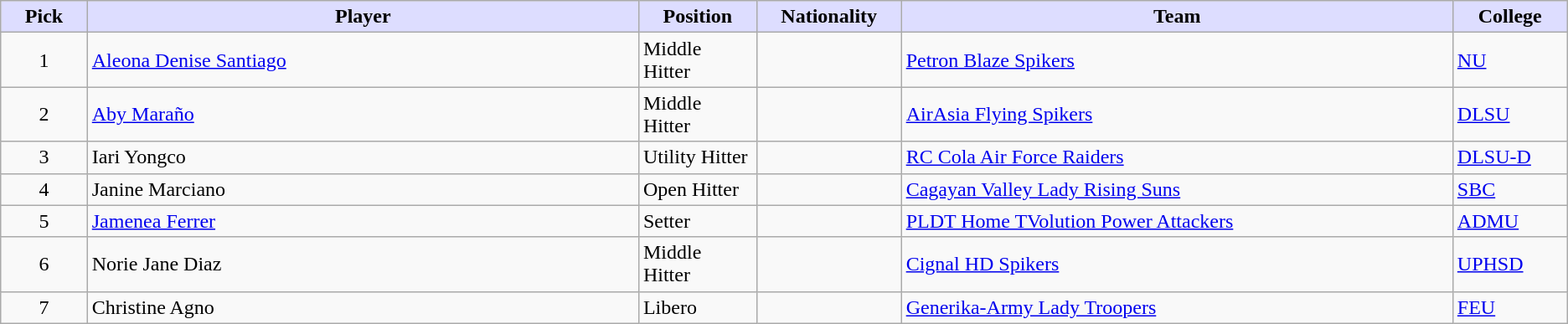<table class="wikitable sortable sortable">
<tr>
<th style="background:#ddf; width:1%;">Pick</th>
<th style="background:#ddf; width:10%;">Player</th>
<th style="background:#ddf; width:1%;">Position</th>
<th style="background:#ddf; width:1%;">Nationality</th>
<th style="background:#ddf; width:10%;">Team</th>
<th style="background:#ddf; width:1%;">College</th>
</tr>
<tr>
<td align=center>1</td>
<td><a href='#'>Aleona Denise Santiago</a></td>
<td>Middle Hitter</td>
<td></td>
<td><a href='#'>Petron Blaze Spikers</a></td>
<td><a href='#'>NU</a></td>
</tr>
<tr>
<td align=center>2</td>
<td><a href='#'>Aby Maraño</a></td>
<td>Middle Hitter</td>
<td></td>
<td><a href='#'>AirAsia Flying Spikers</a></td>
<td><a href='#'>DLSU</a></td>
</tr>
<tr>
<td align=center>3</td>
<td>Iari Yongco</td>
<td>Utility Hitter</td>
<td></td>
<td><a href='#'>RC Cola Air Force Raiders</a></td>
<td><a href='#'>DLSU-D</a></td>
</tr>
<tr>
<td align=center>4</td>
<td>Janine Marciano</td>
<td>Open Hitter</td>
<td></td>
<td><a href='#'>Cagayan Valley Lady Rising Suns</a></td>
<td><a href='#'>SBC</a></td>
</tr>
<tr>
<td align=center>5</td>
<td><a href='#'>Jamenea Ferrer</a></td>
<td>Setter</td>
<td></td>
<td><a href='#'>PLDT Home TVolution Power Attackers</a></td>
<td><a href='#'>ADMU</a></td>
</tr>
<tr>
<td align=center>6</td>
<td>Norie Jane Diaz</td>
<td>Middle Hitter</td>
<td></td>
<td><a href='#'>Cignal HD Spikers</a></td>
<td><a href='#'>UPHSD</a></td>
</tr>
<tr>
<td align=center>7</td>
<td>Christine Agno</td>
<td>Libero</td>
<td></td>
<td><a href='#'>Generika-Army Lady Troopers</a></td>
<td><a href='#'>FEU</a></td>
</tr>
</table>
